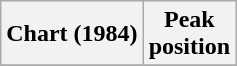<table class="wikitable plainrowheaders" style="text-align:center">
<tr>
<th scope="col">Chart (1984)</th>
<th scope="col">Peak<br>position</th>
</tr>
<tr>
</tr>
</table>
